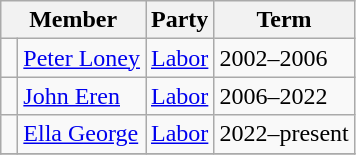<table class="wikitable">
<tr>
<th colspan="2">Member</th>
<th>Party</th>
<th>Term</th>
</tr>
<tr>
<td> </td>
<td><a href='#'>Peter Loney</a></td>
<td><a href='#'>Labor</a></td>
<td>2002–2006</td>
</tr>
<tr>
<td> </td>
<td><a href='#'>John Eren</a></td>
<td><a href='#'>Labor</a></td>
<td>2006–2022</td>
</tr>
<tr>
<td> </td>
<td><a href='#'>Ella George</a></td>
<td><a href='#'>Labor</a></td>
<td>2022–present</td>
</tr>
<tr>
</tr>
</table>
